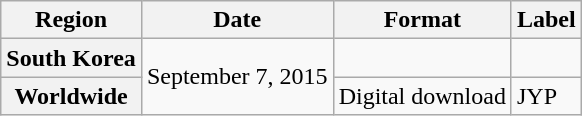<table class="wikitable plainrowheaders">
<tr>
<th>Region</th>
<th>Date</th>
<th>Format</th>
<th>Label</th>
</tr>
<tr>
<th scope="row">South Korea</th>
<td rowspan="2">September 7, 2015</td>
<td></td>
<td></td>
</tr>
<tr>
<th scope="row">Worldwide</th>
<td>Digital download</td>
<td>JYP</td>
</tr>
</table>
